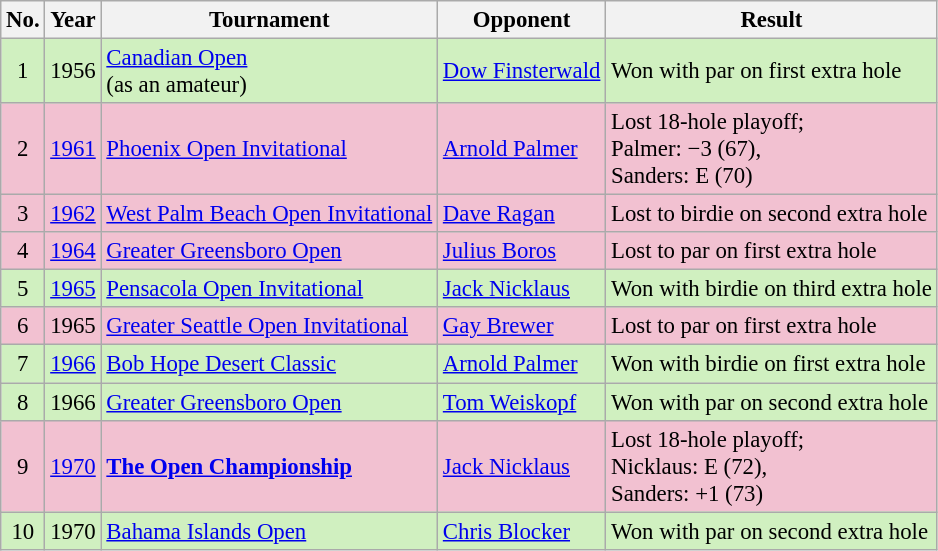<table class="wikitable" style="font-size:95%;">
<tr>
<th>No.</th>
<th>Year</th>
<th>Tournament</th>
<th>Opponent</th>
<th>Result</th>
</tr>
<tr style="background:#D0F0C0;">
<td align=center>1</td>
<td>1956</td>
<td><a href='#'>Canadian Open</a><br>(as an amateur)</td>
<td> <a href='#'>Dow Finsterwald</a></td>
<td>Won with par on first extra hole</td>
</tr>
<tr style="background:#F2C1D1;">
<td align=center>2</td>
<td><a href='#'>1961</a></td>
<td><a href='#'>Phoenix Open Invitational</a></td>
<td> <a href='#'>Arnold Palmer</a></td>
<td>Lost 18-hole playoff;<br>Palmer: −3 (67),<br>Sanders: E (70)</td>
</tr>
<tr style="background:#F2C1D1;">
<td align=center>3</td>
<td><a href='#'>1962</a></td>
<td><a href='#'>West Palm Beach Open Invitational</a></td>
<td> <a href='#'>Dave Ragan</a></td>
<td>Lost to birdie on second extra hole</td>
</tr>
<tr style="background:#F2C1D1;">
<td align=center>4</td>
<td><a href='#'>1964</a></td>
<td><a href='#'>Greater Greensboro Open</a></td>
<td> <a href='#'>Julius Boros</a></td>
<td>Lost to par on first extra hole</td>
</tr>
<tr style="background:#D0F0C0;">
<td align=center>5</td>
<td><a href='#'>1965</a></td>
<td><a href='#'>Pensacola Open Invitational</a></td>
<td> <a href='#'>Jack Nicklaus</a></td>
<td>Won with birdie on third extra hole</td>
</tr>
<tr style="background:#F2C1D1;">
<td align=center>6</td>
<td>1965</td>
<td><a href='#'>Greater Seattle Open Invitational</a></td>
<td> <a href='#'>Gay Brewer</a></td>
<td>Lost to par on first extra hole</td>
</tr>
<tr style="background:#D0F0C0;">
<td align=center>7</td>
<td><a href='#'>1966</a></td>
<td><a href='#'>Bob Hope Desert Classic</a></td>
<td> <a href='#'>Arnold Palmer</a></td>
<td>Won with birdie on first extra hole</td>
</tr>
<tr style="background:#D0F0C0;">
<td align=center>8</td>
<td>1966</td>
<td><a href='#'>Greater Greensboro Open</a></td>
<td> <a href='#'>Tom Weiskopf</a></td>
<td>Won with par on second extra hole</td>
</tr>
<tr style="background:#F2C1D1;">
<td align=center>9</td>
<td><a href='#'>1970</a></td>
<td><strong><a href='#'>The Open Championship</a></strong></td>
<td> <a href='#'>Jack Nicklaus</a></td>
<td>Lost 18-hole playoff;<br>Nicklaus: E (72),<br>Sanders: +1 (73)</td>
</tr>
<tr style="background:#D0F0C0;">
<td align=center>10</td>
<td>1970</td>
<td><a href='#'>Bahama Islands Open</a></td>
<td> <a href='#'>Chris Blocker</a></td>
<td>Won with par on second extra hole</td>
</tr>
</table>
